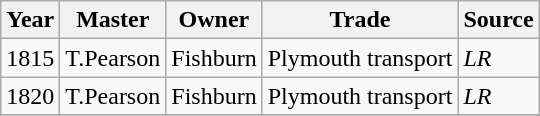<table class="sortable wikitable">
<tr>
<th>Year</th>
<th>Master</th>
<th>Owner</th>
<th>Trade</th>
<th>Source</th>
</tr>
<tr>
<td>1815</td>
<td>T.Pearson</td>
<td>Fishburn</td>
<td>Plymouth transport</td>
<td><em>LR</em></td>
</tr>
<tr>
<td>1820</td>
<td>T.Pearson</td>
<td>Fishburn</td>
<td>Plymouth transport</td>
<td><em>LR</em></td>
</tr>
<tr>
</tr>
</table>
